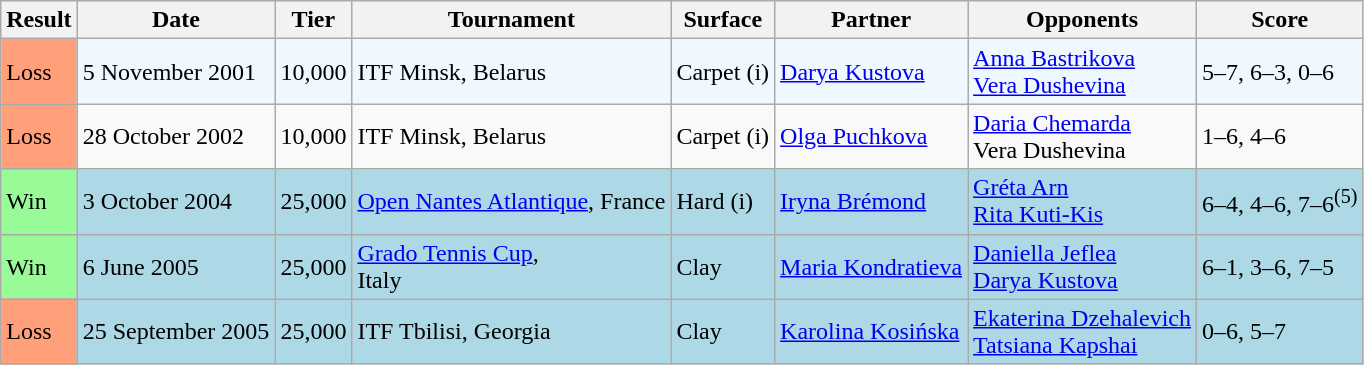<table class="sortable wikitable">
<tr>
<th>Result</th>
<th>Date</th>
<th>Tier</th>
<th>Tournament</th>
<th>Surface</th>
<th>Partner</th>
<th>Opponents</th>
<th class="unsortable">Score</th>
</tr>
<tr style="background:#f0f8ff;">
<td bgcolor=FFA07A>Loss</td>
<td>5 November 2001</td>
<td>10,000</td>
<td>ITF Minsk, Belarus</td>
<td>Carpet (i)</td>
<td> <a href='#'>Darya Kustova</a></td>
<td> <a href='#'>Anna Bastrikova</a> <br>  <a href='#'>Vera Dushevina</a></td>
<td>5–7, 6–3, 0–6</td>
</tr>
<tr>
<td bgcolor=FFA07A>Loss</td>
<td>28 October 2002</td>
<td>10,000</td>
<td>ITF Minsk, Belarus</td>
<td>Carpet (i)</td>
<td> <a href='#'>Olga Puchkova</a></td>
<td> <a href='#'>Daria Chemarda</a> <br>  Vera Dushevina</td>
<td>1–6, 4–6</td>
</tr>
<tr style="background:lightblue;">
<td style="background:#98fb98;">Win</td>
<td>3 October 2004</td>
<td>25,000</td>
<td><a href='#'>Open Nantes Atlantique</a>, France</td>
<td>Hard (i)</td>
<td> <a href='#'>Iryna Brémond</a></td>
<td> <a href='#'>Gréta Arn</a> <br>  <a href='#'>Rita Kuti-Kis</a></td>
<td>6–4, 4–6, 7–6<sup>(5)</sup></td>
</tr>
<tr style="background:lightblue;">
<td style="background:#98fb98;">Win</td>
<td>6 June 2005</td>
<td>25,000</td>
<td><a href='#'>Grado Tennis Cup</a>, <br>Italy</td>
<td>Clay</td>
<td> <a href='#'>Maria Kondratieva</a></td>
<td> <a href='#'>Daniella Jeflea</a> <br>  <a href='#'>Darya Kustova</a></td>
<td>6–1, 3–6, 7–5</td>
</tr>
<tr style="background:lightblue;">
<td bgcolor="FFA07A">Loss</td>
<td>25 September 2005</td>
<td>25,000</td>
<td>ITF Tbilisi, Georgia</td>
<td>Clay</td>
<td> <a href='#'>Karolina Kosińska</a></td>
<td> <a href='#'>Ekaterina Dzehalevich</a> <br>  <a href='#'>Tatsiana Kapshai</a></td>
<td>0–6, 5–7</td>
</tr>
</table>
